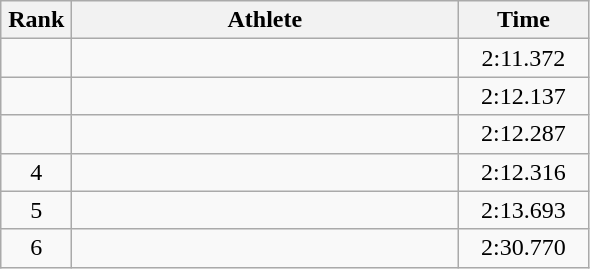<table class=wikitable style="text-align:center">
<tr>
<th width=40>Rank</th>
<th width=250>Athlete</th>
<th width=80>Time</th>
</tr>
<tr>
<td></td>
<td align=left></td>
<td>2:11.372</td>
</tr>
<tr>
<td></td>
<td align=left></td>
<td>2:12.137</td>
</tr>
<tr>
<td></td>
<td align=left></td>
<td>2:12.287</td>
</tr>
<tr>
<td>4</td>
<td align=left></td>
<td>2:12.316</td>
</tr>
<tr>
<td>5</td>
<td align=left></td>
<td>2:13.693</td>
</tr>
<tr>
<td>6</td>
<td align=left></td>
<td>2:30.770</td>
</tr>
</table>
